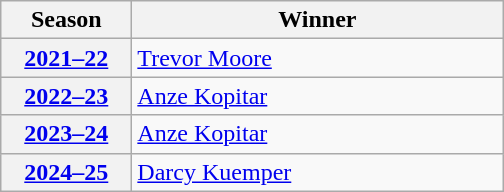<table class="wikitable">
<tr>
<th scope="col" style="width:5em">Season</th>
<th scope="col" style="width:15em">Winner</th>
</tr>
<tr>
<th scope="row"><a href='#'>2021–22</a></th>
<td><a href='#'>Trevor Moore</a></td>
</tr>
<tr>
<th scope="row"><a href='#'>2022–23</a></th>
<td><a href='#'>Anze Kopitar</a></td>
</tr>
<tr>
<th scope="row"><a href='#'>2023–24</a></th>
<td><a href='#'>Anze Kopitar</a></td>
</tr>
<tr>
<th scope="row"><a href='#'>2024–25</a></th>
<td><a href='#'>Darcy Kuemper</a></td>
</tr>
</table>
